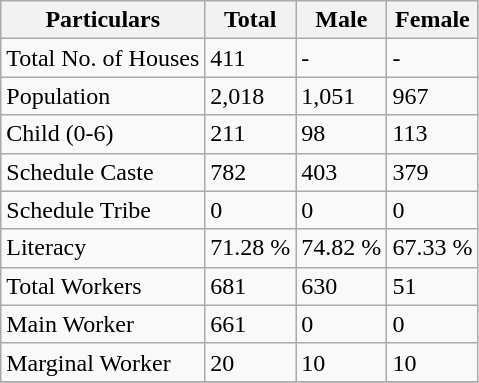<table class="wikitable sortable">
<tr>
<th>Particulars</th>
<th>Total</th>
<th>Male</th>
<th>Female</th>
</tr>
<tr>
<td>Total No. of Houses</td>
<td>411</td>
<td>-</td>
<td>-</td>
</tr>
<tr>
<td>Population</td>
<td>2,018</td>
<td>1,051</td>
<td>967</td>
</tr>
<tr>
<td>Child (0-6)</td>
<td>211</td>
<td>98</td>
<td>113</td>
</tr>
<tr>
<td>Schedule Caste</td>
<td>782</td>
<td>403</td>
<td>379</td>
</tr>
<tr>
<td>Schedule Tribe</td>
<td>0</td>
<td>0</td>
<td>0</td>
</tr>
<tr>
<td>Literacy</td>
<td>71.28 %</td>
<td>74.82 %</td>
<td>67.33 %</td>
</tr>
<tr>
<td>Total Workers</td>
<td>681</td>
<td>630</td>
<td>51</td>
</tr>
<tr>
<td>Main Worker</td>
<td>661</td>
<td>0</td>
<td>0</td>
</tr>
<tr>
<td>Marginal Worker</td>
<td>20</td>
<td>10</td>
<td>10</td>
</tr>
<tr>
</tr>
</table>
